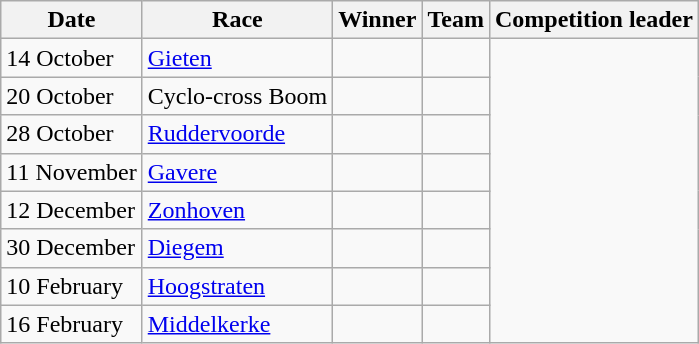<table class="wikitable">
<tr>
<th>Date</th>
<th>Race</th>
<th>Winner</th>
<th>Team</th>
<th>Competition leader</th>
</tr>
<tr>
<td>14 October</td>
<td><a href='#'>Gieten</a></td>
<td></td>
<td></td>
<td rowspan=8></td>
</tr>
<tr>
<td>20 October</td>
<td>Cyclo-cross Boom</td>
<td></td>
<td></td>
</tr>
<tr>
<td>28 October</td>
<td><a href='#'>Ruddervoorde</a></td>
<td></td>
<td></td>
</tr>
<tr>
<td>11 November</td>
<td><a href='#'>Gavere</a></td>
<td></td>
<td></td>
</tr>
<tr>
<td>12 December</td>
<td><a href='#'>Zonhoven</a></td>
<td></td>
<td></td>
</tr>
<tr>
<td>30 December</td>
<td><a href='#'>Diegem</a></td>
<td></td>
<td></td>
</tr>
<tr>
<td>10 February</td>
<td><a href='#'>Hoogstraten</a></td>
<td></td>
<td></td>
</tr>
<tr>
<td>16 February</td>
<td><a href='#'>Middelkerke</a></td>
<td></td>
<td></td>
</tr>
</table>
